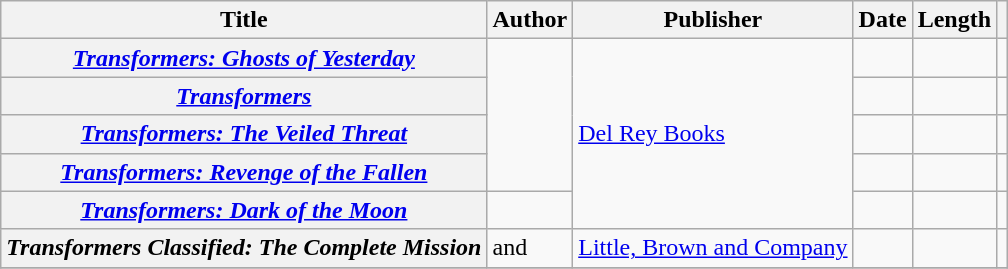<table class="wikitable plainrowheaders sortable" style="margin-right: 0;">
<tr>
<th scope="col">Title</th>
<th scope="col">Author</th>
<th scope="col">Publisher</th>
<th scope="col">Date</th>
<th scope="col">Length</th>
<th scope="col" class="unsortable"></th>
</tr>
<tr>
<th scope="row"><em><a href='#'>Transformers: Ghosts of Yesterday</a></em></th>
<td rowspan="4"></td>
<td rowspan="5"><a href='#'>Del Rey Books</a></td>
<td></td>
<td></td>
<td style="text-align: center;"><br></td>
</tr>
<tr>
<th scope="row"><em><a href='#'>Transformers</a></em></th>
<td></td>
<td></td>
<td style="text-align: center;"><br></td>
</tr>
<tr>
<th scope="row"><em><a href='#'>Transformers: The Veiled Threat</a></em></th>
<td></td>
<td></td>
<td style="text-align: center;"><br></td>
</tr>
<tr>
<th scope="row"><em><a href='#'>Transformers: Revenge of the Fallen</a></em></th>
<td></td>
<td></td>
<td style="text-align: center;"><br></td>
</tr>
<tr>
<th scope="row"><em><a href='#'>Transformers: Dark of the Moon</a></em></th>
<td></td>
<td></td>
<td></td>
<td style="text-align: center;"><br></td>
</tr>
<tr>
<th scope="row"><em>Transformers Classified: The Complete Mission</em></th>
<td> and </td>
<td><a href='#'>Little, Brown and Company</a></td>
<td></td>
<td></td>
<td style="text-align: center;"></td>
</tr>
<tr>
</tr>
</table>
